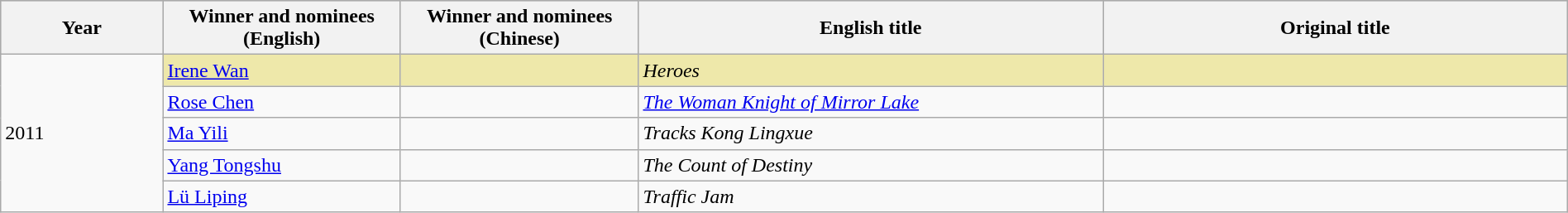<table class="wikitable" style="width:100%;">
<tr style="background:#bebebe">
<th width="100"><strong>Year</strong></th>
<th width="150"><strong>Winner and nominees<br>(English)</strong></th>
<th width="150"><strong>Winner and nominees<br>(Chinese)</strong></th>
<th width="300"><strong>English title</strong></th>
<th width="300"><strong>Original title</strong></th>
</tr>
<tr>
<td rowspan="5">2011</td>
<td style="background:#EEE8AA;"><a href='#'>Irene Wan</a></td>
<td style="background:#EEE8AA;"></td>
<td style="background:#EEE8AA;"><em>Heroes</em></td>
<td style="background:#EEE8AA;"></td>
</tr>
<tr>
<td><a href='#'>Rose Chen</a></td>
<td></td>
<td><em><a href='#'>The Woman Knight of Mirror Lake</a></em></td>
<td></td>
</tr>
<tr>
<td><a href='#'>Ma Yili</a></td>
<td></td>
<td><em>Tracks Kong Lingxue</em></td>
<td></td>
</tr>
<tr>
<td><a href='#'>Yang Tongshu</a></td>
<td></td>
<td><em>The Count of Destiny</em></td>
<td></td>
</tr>
<tr>
<td><a href='#'>Lü Liping</a></td>
<td></td>
<td><em>Traffic Jam</em></td>
<td></td>
</tr>
</table>
